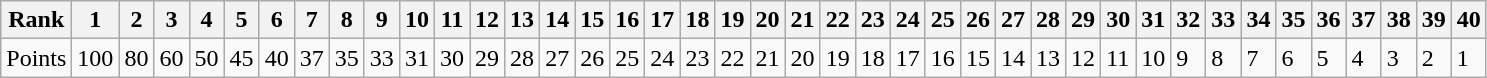<table class="wikitable">
<tr>
<th>Rank</th>
<th>1</th>
<th>2</th>
<th>3</th>
<th>4</th>
<th>5</th>
<th>6</th>
<th>7</th>
<th>8</th>
<th>9</th>
<th>10</th>
<th>11</th>
<th>12</th>
<th>13</th>
<th>14</th>
<th>15</th>
<th>16</th>
<th>17</th>
<th>18</th>
<th>19</th>
<th>20</th>
<th>21</th>
<th>22</th>
<th>23</th>
<th>24</th>
<th>25</th>
<th>26</th>
<th>27</th>
<th>28</th>
<th>29</th>
<th>30</th>
<th>31</th>
<th>32</th>
<th>33</th>
<th>34</th>
<th>35</th>
<th>36</th>
<th>37</th>
<th>38</th>
<th>39</th>
<th>40</th>
</tr>
<tr>
<td>Points</td>
<td>100</td>
<td>80</td>
<td>60</td>
<td>50</td>
<td>45</td>
<td>40</td>
<td>37</td>
<td>35</td>
<td>33</td>
<td>31</td>
<td>30</td>
<td>29</td>
<td>28</td>
<td>27</td>
<td>26</td>
<td>25</td>
<td>24</td>
<td>23</td>
<td>22</td>
<td>21</td>
<td>20</td>
<td>19</td>
<td>18</td>
<td>17</td>
<td>16</td>
<td>15</td>
<td>14</td>
<td>13</td>
<td>12</td>
<td>11</td>
<td>10</td>
<td>9</td>
<td>8</td>
<td>7</td>
<td>6</td>
<td>5</td>
<td>4</td>
<td>3</td>
<td>2</td>
<td>1</td>
</tr>
</table>
